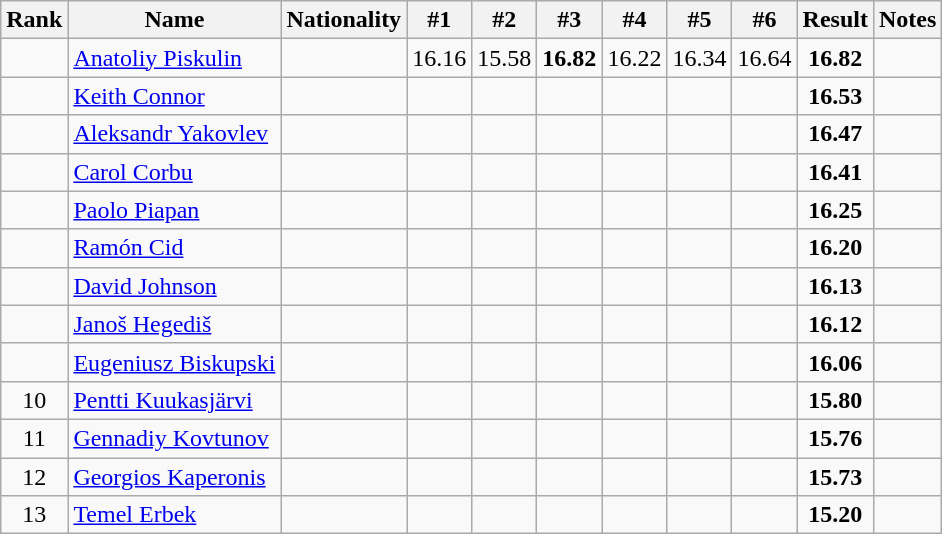<table class="wikitable sortable" style="text-align:center">
<tr>
<th>Rank</th>
<th>Name</th>
<th>Nationality</th>
<th>#1</th>
<th>#2</th>
<th>#3</th>
<th>#4</th>
<th>#5</th>
<th>#6</th>
<th>Result</th>
<th>Notes</th>
</tr>
<tr>
<td></td>
<td align="left"><a href='#'>Anatoliy Piskulin</a></td>
<td align=left></td>
<td>16.16</td>
<td>15.58</td>
<td><strong>16.82</strong></td>
<td>16.22</td>
<td>16.34</td>
<td>16.64</td>
<td><strong>16.82</strong></td>
<td></td>
</tr>
<tr>
<td></td>
<td align="left"><a href='#'>Keith Connor</a></td>
<td align=left></td>
<td></td>
<td></td>
<td></td>
<td></td>
<td></td>
<td></td>
<td><strong>16.53</strong></td>
<td></td>
</tr>
<tr>
<td></td>
<td align="left"><a href='#'>Aleksandr Yakovlev</a></td>
<td align=left></td>
<td></td>
<td></td>
<td></td>
<td></td>
<td></td>
<td></td>
<td><strong>16.47</strong></td>
<td></td>
</tr>
<tr>
<td></td>
<td align="left"><a href='#'>Carol Corbu</a></td>
<td align=left></td>
<td></td>
<td></td>
<td></td>
<td></td>
<td></td>
<td></td>
<td><strong>16.41</strong></td>
<td></td>
</tr>
<tr>
<td></td>
<td align="left"><a href='#'>Paolo Piapan</a></td>
<td align=left></td>
<td></td>
<td></td>
<td></td>
<td></td>
<td></td>
<td></td>
<td><strong>16.25</strong></td>
<td></td>
</tr>
<tr>
<td></td>
<td align="left"><a href='#'>Ramón Cid</a></td>
<td align=left></td>
<td></td>
<td></td>
<td></td>
<td></td>
<td></td>
<td></td>
<td><strong>16.20</strong></td>
<td></td>
</tr>
<tr>
<td></td>
<td align="left"><a href='#'>David Johnson</a></td>
<td align=left></td>
<td></td>
<td></td>
<td></td>
<td></td>
<td></td>
<td></td>
<td><strong>16.13</strong></td>
<td></td>
</tr>
<tr>
<td></td>
<td align="left"><a href='#'>Janoš Hegediš</a></td>
<td align=left></td>
<td></td>
<td></td>
<td></td>
<td></td>
<td></td>
<td></td>
<td><strong>16.12</strong></td>
<td></td>
</tr>
<tr>
<td></td>
<td align="left"><a href='#'>Eugeniusz Biskupski</a></td>
<td align=left></td>
<td></td>
<td></td>
<td></td>
<td></td>
<td></td>
<td></td>
<td><strong>16.06</strong></td>
<td></td>
</tr>
<tr>
<td>10</td>
<td align="left"><a href='#'>Pentti Kuukasjärvi</a></td>
<td align=left></td>
<td></td>
<td></td>
<td></td>
<td></td>
<td></td>
<td></td>
<td><strong>15.80</strong></td>
<td></td>
</tr>
<tr>
<td>11</td>
<td align="left"><a href='#'>Gennadiy Kovtunov</a></td>
<td align=left></td>
<td></td>
<td></td>
<td></td>
<td></td>
<td></td>
<td></td>
<td><strong>15.76</strong></td>
<td></td>
</tr>
<tr>
<td>12</td>
<td align="left"><a href='#'>Georgios Kaperonis</a></td>
<td align=left></td>
<td></td>
<td></td>
<td></td>
<td></td>
<td></td>
<td></td>
<td><strong>15.73</strong></td>
<td></td>
</tr>
<tr>
<td>13</td>
<td align="left"><a href='#'>Temel Erbek</a></td>
<td align=left></td>
<td></td>
<td></td>
<td></td>
<td></td>
<td></td>
<td></td>
<td><strong>15.20</strong></td>
<td></td>
</tr>
</table>
